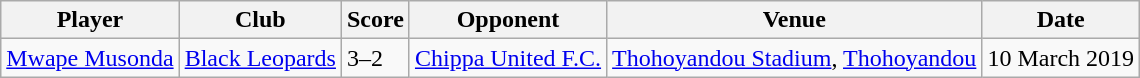<table class=wikitable sortable>
<tr>
<th>Player</th>
<th>Club</th>
<th>Score</th>
<th>Opponent</th>
<th>Venue</th>
<th>Date</th>
</tr>
<tr>
<td> <a href='#'>Mwape Musonda</a></td>
<td><a href='#'>Black Leopards</a></td>
<td>3–2</td>
<td><a href='#'>Chippa United F.C.</a></td>
<td><a href='#'>Thohoyandou Stadium</a>, <a href='#'>Thohoyandou</a></td>
<td>10 March 2019</td>
</tr>
</table>
